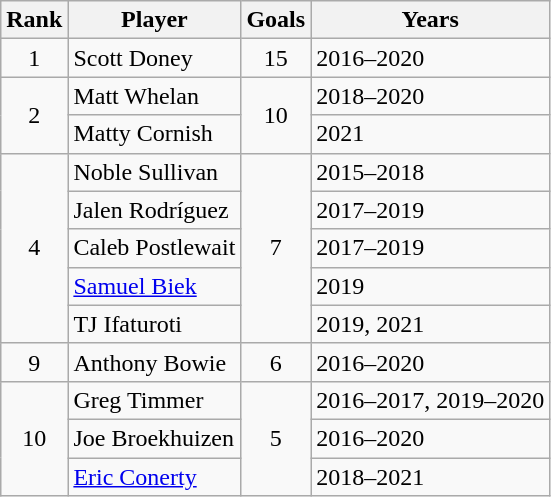<table class="wikitable" style="text-align:center">
<tr>
<th>Rank</th>
<th>Player</th>
<th>Goals</th>
<th>Years</th>
</tr>
<tr>
<td>1</td>
<td style="text-align: left;"> Scott Doney</td>
<td>15</td>
<td style="text-align: left;">2016–2020</td>
</tr>
<tr>
<td rowspan="2">2</td>
<td style="text-align: left;"> Matt Whelan</td>
<td rowspan="2">10</td>
<td style="text-align: left;">2018–2020</td>
</tr>
<tr>
<td style="text-align: left;"> Matty Cornish</td>
<td style="text-align: left;">2021</td>
</tr>
<tr>
<td rowspan="5">4</td>
<td style="text-align: left;"> Noble Sullivan</td>
<td rowspan="5">7</td>
<td style="text-align: left;">2015–2018</td>
</tr>
<tr>
<td style="text-align: left;"> Jalen Rodríguez</td>
<td style="text-align: left;">2017–2019</td>
</tr>
<tr>
<td style="text-align: left;"> Caleb Postlewait</td>
<td style="text-align: left;">2017–2019</td>
</tr>
<tr>
<td style="text-align: left;"> <a href='#'>Samuel Biek</a></td>
<td style="text-align: left;">2019</td>
</tr>
<tr>
<td style="text-align: left;"> TJ Ifaturoti</td>
<td style="text-align: left;">2019, 2021</td>
</tr>
<tr>
<td>9</td>
<td style="text-align: left;"> Anthony Bowie</td>
<td>6</td>
<td style="text-align: left;">2016–2020</td>
</tr>
<tr>
<td rowspan="3">10</td>
<td style="text-align: left;"> Greg Timmer</td>
<td rowspan="3">5</td>
<td style="text-align: left;">2016–2017, 2019–2020</td>
</tr>
<tr>
<td style="text-align: left;"> Joe Broekhuizen</td>
<td style="text-align: left;">2016–2020</td>
</tr>
<tr>
<td style="text-align: left;"> <a href='#'>Eric Conerty</a></td>
<td style="text-align: left;">2018–2021</td>
</tr>
</table>
